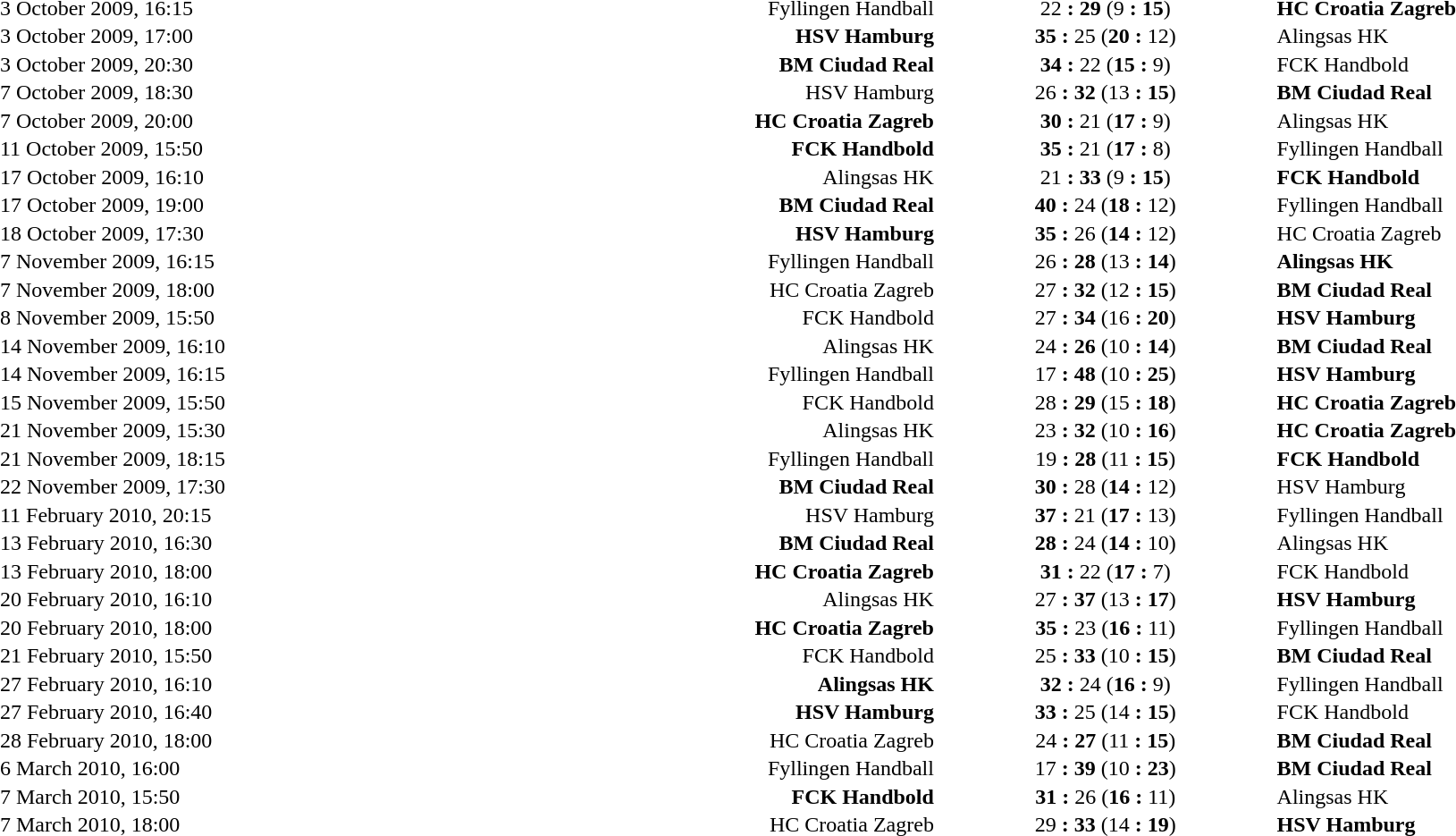<table width=100% cellspacing=1>
<tr>
<th></th>
<th></th>
<th width=20%></th>
<th></th>
</tr>
<tr style=font-size:100%>
<td>3 October 2009, 16:15</td>
<td align=right>Fyllingen Handball </td>
<td align=center>22 <strong>:</strong> <strong>29</strong> (9 <strong>:</strong> <strong>15</strong>)</td>
<td> <strong>HC Croatia Zagreb</strong></td>
</tr>
<tr style=font-size:100%>
<td>3 October 2009, 17:00</td>
<td align=right><strong>HSV Hamburg</strong> </td>
<td align=center><strong>35</strong> <strong>:</strong> 25 (<strong>20</strong> <strong>:</strong> 12)</td>
<td> Alingsas HK</td>
</tr>
<tr style=font-size:100%>
<td>3 October 2009, 20:30</td>
<td align=right><strong>BM Ciudad Real</strong> </td>
<td align=center><strong>34</strong> <strong>:</strong> 22 (<strong>15</strong> <strong>:</strong> 9)</td>
<td> FCK Handbold</td>
</tr>
<tr style=font-size:100%>
<td>7 October 2009, 18:30</td>
<td align=right>HSV Hamburg </td>
<td align=center>26 <strong>:</strong> <strong>32</strong> (13 <strong>:</strong> <strong>15</strong>)</td>
<td> <strong>BM Ciudad Real</strong></td>
</tr>
<tr style=font-size:100%>
<td>7 October 2009, 20:00</td>
<td align=right><strong>HC Croatia Zagreb</strong> </td>
<td align=center><strong>30</strong> <strong>:</strong> 21 (<strong>17</strong> <strong>:</strong> 9)</td>
<td> Alingsas HK</td>
</tr>
<tr style=font-size:100%>
<td>11 October 2009, 15:50</td>
<td align=right><strong>FCK Handbold</strong> </td>
<td align=center><strong>35</strong> <strong>:</strong> 21 (<strong>17</strong> <strong>:</strong> 8)</td>
<td> Fyllingen Handball</td>
</tr>
<tr style=font-size:100%>
<td>17 October 2009, 16:10</td>
<td align=right>Alingsas HK </td>
<td align=center>21 <strong>:</strong> <strong>33</strong> (9 <strong>:</strong> <strong>15</strong>)</td>
<td> <strong>FCK Handbold</strong></td>
</tr>
<tr style=font-size:100%>
<td>17 October 2009, 19:00</td>
<td align=right><strong>BM Ciudad Real</strong> </td>
<td align=center><strong>40</strong> <strong>:</strong> 24 (<strong>18</strong> <strong>:</strong> 12)</td>
<td> Fyllingen Handball</td>
</tr>
<tr style=font-size:100%>
<td>18 October 2009, 17:30</td>
<td align=right><strong>HSV Hamburg</strong> </td>
<td align=center><strong>35</strong> <strong>:</strong> 26 (<strong>14</strong> <strong>:</strong> 12)</td>
<td> HC Croatia Zagreb</td>
</tr>
<tr style=font-size:100%>
<td>7 November 2009, 16:15</td>
<td align=right>Fyllingen Handball </td>
<td align=center>26 <strong>:</strong> <strong>28</strong> (13 <strong>:</strong> <strong>14</strong>)</td>
<td> <strong>Alingsas HK</strong></td>
</tr>
<tr style=font-size:100%>
<td>7 November 2009, 18:00</td>
<td align=right>HC Croatia Zagreb </td>
<td align=center>27 <strong>:</strong> <strong>32</strong> (12 <strong>:</strong> <strong>15</strong>)</td>
<td> <strong>BM Ciudad Real</strong></td>
</tr>
<tr style=font-size:100%>
<td>8 November 2009, 15:50</td>
<td align=right>FCK Handbold </td>
<td align=center>27 <strong>:</strong> <strong>34</strong> (16 <strong>:</strong> <strong>20</strong>)</td>
<td> <strong>HSV Hamburg</strong></td>
</tr>
<tr style=font-size:100%>
<td>14 November 2009, 16:10</td>
<td align=right>Alingsas HK </td>
<td align=center>24 <strong>:</strong> <strong>26</strong> (10 <strong>:</strong> <strong>14</strong>)</td>
<td> <strong>BM Ciudad Real</strong></td>
</tr>
<tr style=font-size:100%>
<td>14 November 2009, 16:15</td>
<td align=right>Fyllingen Handball </td>
<td align=center>17 <strong>:</strong> <strong>48</strong> (10 <strong>:</strong> <strong>25</strong>)</td>
<td> <strong>HSV Hamburg</strong></td>
</tr>
<tr style=font-size:100%>
<td>15 November 2009, 15:50</td>
<td align=right>FCK Handbold </td>
<td align=center>28 <strong>:</strong> <strong>29</strong> (15 <strong>:</strong> <strong>18</strong>)</td>
<td> <strong>HC Croatia Zagreb</strong></td>
</tr>
<tr style=font-size:100%>
<td>21 November 2009, 15:30</td>
<td align=right>Alingsas HK </td>
<td align=center>23 <strong>:</strong> <strong>32</strong> (10 <strong>:</strong> <strong>16</strong>)</td>
<td> <strong>HC Croatia Zagreb</strong></td>
</tr>
<tr style=font-size:100%>
<td>21 November 2009, 18:15</td>
<td align=right>Fyllingen Handball </td>
<td align=center>19 <strong>:</strong> <strong>28</strong> (11 <strong>:</strong> <strong>15</strong>)</td>
<td> <strong>FCK Handbold</strong></td>
</tr>
<tr style=font-size:100%>
<td>22 November 2009, 17:30</td>
<td align=right><strong>BM Ciudad Real</strong> </td>
<td align=center><strong>30</strong> <strong>:</strong> 28 (<strong>14</strong> <strong>:</strong> 12)</td>
<td> HSV Hamburg</td>
</tr>
<tr style=font-size:100%>
<td>11 February 2010, 20:15</td>
<td align=right>HSV Hamburg </td>
<td align=center><strong>37</strong> <strong>:</strong> 21 (<strong>17</strong> <strong>:</strong> 13)</td>
<td> Fyllingen Handball</td>
</tr>
<tr style=font-size:100%>
<td>13 February 2010, 16:30</td>
<td align=right><strong>BM Ciudad Real</strong> </td>
<td align=center><strong>28</strong> <strong>:</strong> 24 (<strong>14</strong> <strong>:</strong> 10)</td>
<td> Alingsas HK</td>
</tr>
<tr style=font-size:100%>
<td>13 February 2010, 18:00</td>
<td align=right><strong>HC Croatia Zagreb</strong> </td>
<td align=center><strong>31</strong> <strong>:</strong> 22 (<strong>17</strong> <strong>:</strong> 7)</td>
<td> FCK Handbold</td>
</tr>
<tr style=font-size:100%>
<td>20 February 2010, 16:10</td>
<td align=right>Alingsas HK </td>
<td align=center>27 <strong>:</strong> <strong>37</strong> (13 <strong>:</strong> <strong>17</strong>)</td>
<td> <strong>HSV Hamburg</strong></td>
</tr>
<tr style=font-size:100%>
<td>20 February 2010, 18:00</td>
<td align=right><strong>HC Croatia Zagreb</strong> </td>
<td align=center><strong>35</strong> <strong>:</strong> 23 (<strong>16</strong> <strong>:</strong> 11)</td>
<td> Fyllingen Handball</td>
</tr>
<tr style=font-size:100%>
<td>21 February 2010, 15:50</td>
<td align=right>FCK Handbold </td>
<td align=center>25 <strong>:</strong> <strong>33</strong> (10 <strong>:</strong> <strong>15</strong>)</td>
<td> <strong>BM Ciudad Real</strong></td>
</tr>
<tr style=font-size:100%>
<td>27 February 2010, 16:10</td>
<td align=right><strong>Alingsas HK</strong> </td>
<td align=center><strong>32</strong> <strong>:</strong> 24 (<strong>16</strong> <strong>:</strong> 9)</td>
<td> Fyllingen Handball</td>
</tr>
<tr style=font-size:100%>
<td>27 February 2010, 16:40</td>
<td align=right><strong>HSV Hamburg</strong> </td>
<td align=center><strong>33</strong> <strong>:</strong> 25 (14 <strong>:</strong> <strong>15</strong>)</td>
<td> FCK Handbold</td>
</tr>
<tr style=font-size:100%>
<td>28 February 2010, 18:00</td>
<td align=right>HC Croatia Zagreb </td>
<td align=center>24 <strong>:</strong> <strong>27</strong> (11 <strong>:</strong> <strong>15</strong>)</td>
<td> <strong>BM Ciudad Real</strong></td>
</tr>
<tr style=font-size:100%>
<td>6 March 2010, 16:00</td>
<td align=right>Fyllingen Handball </td>
<td align=center>17 <strong>:</strong> <strong>39</strong> (10 <strong>:</strong> <strong>23</strong>)</td>
<td> <strong>BM Ciudad Real</strong></td>
</tr>
<tr style=font-size:100%>
<td>7 March 2010, 15:50</td>
<td align=right><strong>FCK Handbold</strong> </td>
<td align=center><strong>31</strong> <strong>:</strong> 26 (<strong>16</strong> <strong>:</strong> 11)</td>
<td> Alingsas HK</td>
</tr>
<tr style=font-size:100%>
<td>7 March 2010, 18:00</td>
<td align=right>HC Croatia Zagreb </td>
<td align=center>29 <strong>:</strong> <strong>33</strong> (14 <strong>:</strong> <strong>19</strong>)</td>
<td> <strong>HSV Hamburg</strong></td>
</tr>
</table>
